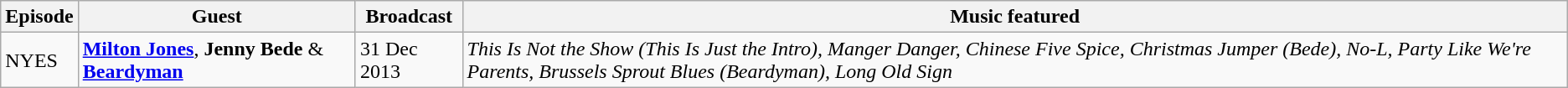<table class="wikitable">
<tr>
<th>Episode</th>
<th>Guest</th>
<th>Broadcast</th>
<th>Music featured</th>
</tr>
<tr>
<td>NYES</td>
<td><strong><a href='#'>Milton Jones</a></strong>, <strong>Jenny Bede</strong> & <strong><a href='#'>Beardyman</a></strong></td>
<td>31 Dec 2013</td>
<td><em>This Is Not the Show (This Is Just the Intro), Manger Danger, Chinese Five Spice, Christmas Jumper (Bede), No-L, Party Like We're Parents, Brussels Sprout Blues (Beardyman), Long Old Sign</em></td>
</tr>
</table>
